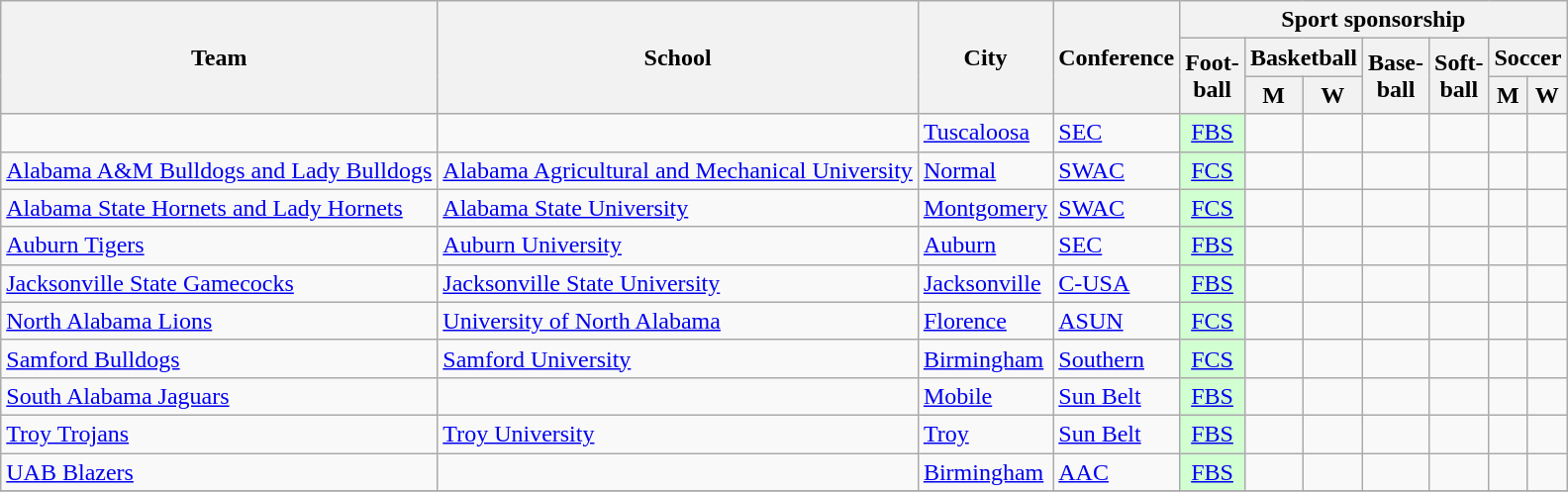<table class="sortable wikitable">
<tr>
<th rowspan=3>Team</th>
<th rowspan=3>School</th>
<th rowspan=3>City</th>
<th rowspan=3>Conference</th>
<th colspan=7>Sport sponsorship</th>
</tr>
<tr>
<th rowspan=2>Foot-<br>ball</th>
<th colspan=2>Basketball</th>
<th rowspan=2>Base-<br>ball</th>
<th rowspan=2>Soft-<br>ball</th>
<th colspan=2>Soccer</th>
</tr>
<tr>
<th>M</th>
<th>W</th>
<th>M</th>
<th>W</th>
</tr>
<tr>
<td></td>
<td></td>
<td><a href='#'>Tuscaloosa</a></td>
<td><a href='#'>SEC</a></td>
<td style="background:#D2FFD2; text-align:center"><a href='#'>FBS</a></td>
<td></td>
<td></td>
<td></td>
<td></td>
<td></td>
<td></td>
</tr>
<tr>
<td><a href='#'>Alabama A&M Bulldogs and Lady Bulldogs</a></td>
<td><a href='#'>Alabama Agricultural and Mechanical University</a></td>
<td><a href='#'>Normal</a></td>
<td><a href='#'>SWAC</a></td>
<td style="background:#D2FFD2; text-align:center"><a href='#'>FCS</a></td>
<td></td>
<td></td>
<td></td>
<td></td>
<td></td>
<td></td>
</tr>
<tr>
<td><a href='#'>Alabama State Hornets and Lady Hornets</a></td>
<td><a href='#'>Alabama State University</a></td>
<td><a href='#'>Montgomery</a></td>
<td><a href='#'>SWAC</a></td>
<td style="background:#D2FFD2; text-align:center"><a href='#'>FCS</a></td>
<td></td>
<td></td>
<td></td>
<td></td>
<td></td>
<td></td>
</tr>
<tr>
<td><a href='#'>Auburn Tigers</a></td>
<td><a href='#'>Auburn University</a></td>
<td><a href='#'>Auburn</a></td>
<td><a href='#'>SEC</a></td>
<td style="background:#D2FFD2; text-align:center"><a href='#'>FBS</a></td>
<td></td>
<td></td>
<td></td>
<td></td>
<td></td>
<td></td>
</tr>
<tr>
<td><a href='#'>Jacksonville State Gamecocks</a></td>
<td><a href='#'>Jacksonville State University</a></td>
<td><a href='#'>Jacksonville</a></td>
<td><a href='#'>C-USA</a></td>
<td style="background:#D2FFD2; text-align:center"><a href='#'>FBS</a></td>
<td></td>
<td></td>
<td></td>
<td></td>
<td></td>
<td></td>
</tr>
<tr>
<td><a href='#'>North Alabama Lions</a></td>
<td><a href='#'>University of North Alabama</a></td>
<td><a href='#'>Florence</a></td>
<td><a href='#'>ASUN</a></td>
<td style="background:#D2FFD2; text-align:center"><a href='#'>FCS</a> </td>
<td></td>
<td></td>
<td></td>
<td></td>
<td></td>
<td></td>
</tr>
<tr>
<td><a href='#'>Samford Bulldogs</a></td>
<td><a href='#'>Samford University</a></td>
<td><a href='#'>Birmingham</a></td>
<td><a href='#'>Southern</a></td>
<td style="background:#D2FFD2; text-align:center"><a href='#'>FCS</a></td>
<td></td>
<td></td>
<td></td>
<td></td>
<td></td>
<td></td>
</tr>
<tr>
<td><a href='#'>South Alabama Jaguars</a></td>
<td></td>
<td><a href='#'>Mobile</a></td>
<td><a href='#'>Sun Belt</a></td>
<td style="background:#D2FFD2; text-align:center"><a href='#'>FBS</a></td>
<td></td>
<td></td>
<td></td>
<td></td>
<td></td>
<td></td>
</tr>
<tr>
<td><a href='#'>Troy Trojans</a></td>
<td><a href='#'>Troy University</a></td>
<td><a href='#'>Troy</a></td>
<td><a href='#'>Sun Belt</a></td>
<td style="background:#D2FFD2; text-align:center"><a href='#'>FBS</a></td>
<td></td>
<td></td>
<td></td>
<td></td>
<td></td>
<td></td>
</tr>
<tr>
<td><a href='#'>UAB Blazers</a></td>
<td></td>
<td><a href='#'>Birmingham</a></td>
<td><a href='#'>AAC</a></td>
<td style="background:#D2FFD2; text-align:center"><a href='#'>FBS</a></td>
<td></td>
<td></td>
<td></td>
<td></td>
<td></td>
<td></td>
</tr>
<tr>
</tr>
</table>
